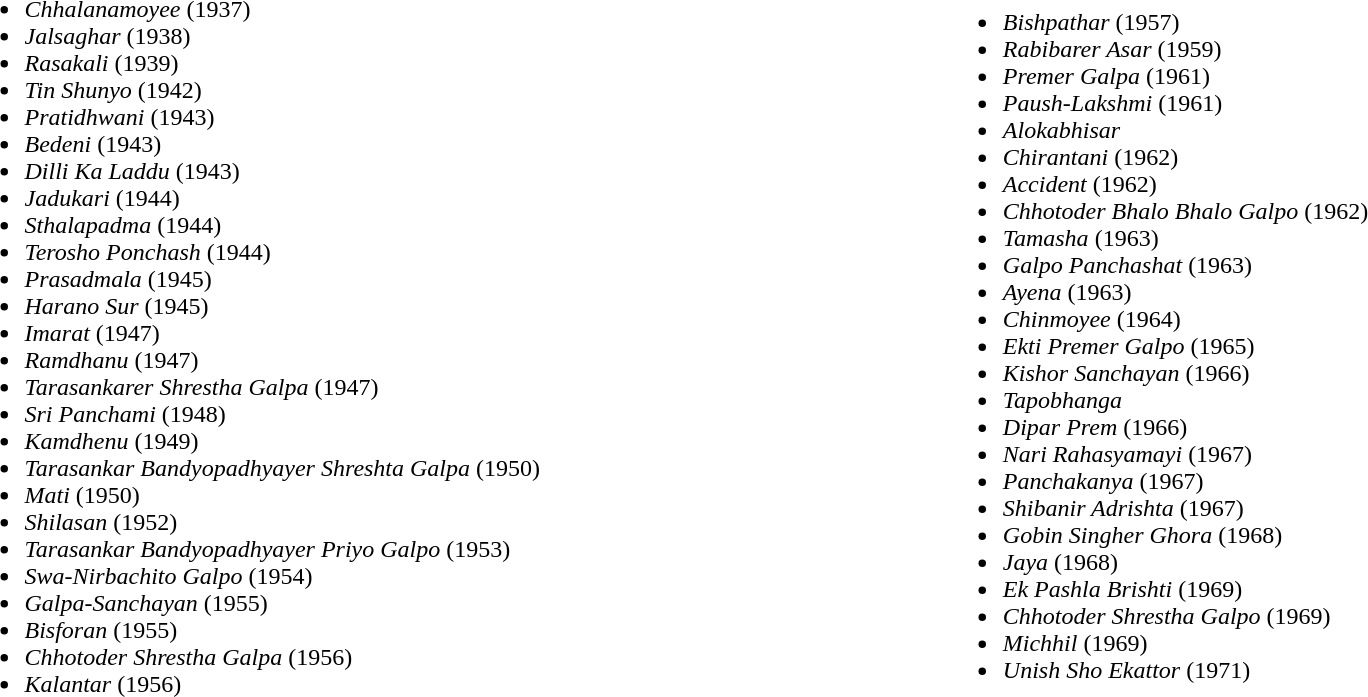<table style = "align:center; width:90%;">
<tr>
<td><br><ul><li><em>Chhalanamoyee</em> (1937)</li><li><em>Jalsaghar</em> (1938)</li><li><em>Rasakali</em> (1939)</li><li><em>Tin Shunyo</em> (1942)</li><li><em>Pratidhwani</em> (1943)</li><li><em>Bedeni</em> (1943)</li><li><em>Dilli Ka Laddu</em> (1943)</li><li><em>Jadukari</em> (1944)</li><li><em>Sthalapadma</em> (1944)</li><li><em>Terosho Ponchash</em> (1944)</li><li><em>Prasadmala</em> (1945)</li><li><em>Harano Sur</em> (1945)</li><li><em>Imarat</em> (1947)</li><li><em>Ramdhanu</em> (1947)</li><li><em>Tarasankarer Shrestha Galpa</em> (1947)</li><li><em>Sri Panchami</em> (1948)</li><li><em>Kamdhenu</em> (1949)</li><li><em>Tarasankar Bandyopadhyayer Shreshta Galpa</em> (1950)</li><li><em>Mati</em> (1950)</li><li><em>Shilasan</em> (1952)</li><li><em>Tarasankar Bandyopadhyayer Priyo Galpo</em> (1953)</li><li><em>Swa-Nirbachito Galpo</em> (1954)</li><li><em>Galpa-Sanchayan</em> (1955)</li><li><em>Bisforan</em> (1955)</li><li><em>Chhotoder Shrestha Galpa</em> (1956)</li><li><em>Kalantar</em> (1956)</li></ul></td>
<td><br><ul><li><em>Bishpathar</em> (1957)</li><li><em>Rabibarer Asar</em> (1959)</li><li><em>Premer Galpa</em> (1961)</li><li><em>Paush-Lakshmi</em> (1961)</li><li><em>Alokabhisar</em></li><li><em>Chirantani</em> (1962)</li><li><em>Accident</em> (1962)</li><li><em>Chhotoder Bhalo Bhalo Galpo</em> (1962)</li><li><em>Tamasha</em> (1963)</li><li><em>Galpo Panchashat</em> (1963)</li><li><em>Ayena</em> (1963)</li><li><em>Chinmoyee</em> (1964)</li><li><em>Ekti Premer Galpo</em> (1965)</li><li><em>Kishor Sanchayan</em> (1966)</li><li><em>Tapobhanga</em></li><li><em>Dipar Prem</em> (1966)</li><li><em>Nari Rahasyamayi</em> (1967)</li><li><em>Panchakanya</em> (1967)</li><li><em>Shibanir Adrishta</em> (1967)</li><li><em>Gobin Singher Ghora</em> (1968)</li><li><em>Jaya</em> (1968)</li><li><em>Ek Pashla Brishti</em> (1969)</li><li><em>Chhotoder Shrestha Galpo</em> (1969)</li><li><em>Michhil</em> (1969)</li><li><em>Unish Sho Ekattor</em> (1971)</li></ul></td>
</tr>
</table>
